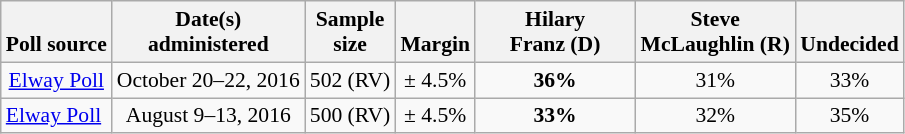<table class="wikitable" style="font-size:90%;text-align:center;">
<tr valign=bottom>
<th>Poll source</th>
<th>Date(s)<br>administered</th>
<th>Sample<br>size</th>
<th>Margin<br></th>
<th style="width:100px;">Hilary<br>Franz (D)</th>
<th style="width:100px;">Steve<br>McLaughlin (R)</th>
<th>Undecided</th>
</tr>
<tr>
<td><a href='#'>Elway Poll</a></td>
<td>October 20–22, 2016</td>
<td>502 (RV)</td>
<td>± 4.5%</td>
<td><strong>36%</strong></td>
<td>31%</td>
<td>33%</td>
</tr>
<tr>
<td style="text-align:left;"><a href='#'>Elway Poll</a></td>
<td>August 9–13, 2016</td>
<td>500 (RV)</td>
<td>± 4.5%</td>
<td><strong>33%</strong></td>
<td>32%</td>
<td>35%</td>
</tr>
</table>
